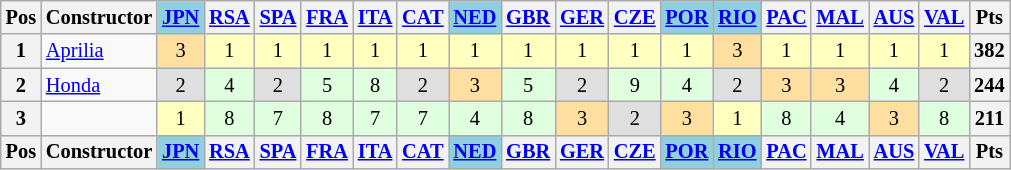<table class="wikitable" style="font-size:85%; text-align:center">
<tr valign="top">
<th valign="middle" scope="col">Pos</th>
<th valign="middle" scope="col">Constructor</th>
<th scope="col" style="background:#8fcfdf"><a href='#'>JPN</a><br></th>
<th scope="col"><a href='#'>RSA</a><br></th>
<th scope="col"><a href='#'>SPA</a><br></th>
<th scope="col"><a href='#'>FRA</a><br></th>
<th scope="col"><a href='#'>ITA</a><br></th>
<th scope="col"><a href='#'>CAT</a><br></th>
<th scope="col" style="background:#8fcfdf"><a href='#'>NED</a><br></th>
<th scope="col"><a href='#'>GBR</a><br></th>
<th scope="col"><a href='#'>GER</a><br></th>
<th scope="col"><a href='#'>CZE</a><br></th>
<th scope="col" style="background:#8fcfdf"><a href='#'>POR</a><br></th>
<th scope="col" style="background:#8fcfdf"><a href='#'>RIO</a><br></th>
<th scope="col"><a href='#'>PAC</a><br></th>
<th scope="col"><a href='#'>MAL</a><br></th>
<th scope="col"><a href='#'>AUS</a><br></th>
<th scope="col"><a href='#'>VAL</a><br></th>
<th valign="middle" scope="col">Pts</th>
</tr>
<tr>
<th>1</th>
<td align="left"> <a href='#'>Aprilia</a></td>
<td style="background:#ffdf9f;">3</td>
<td style="background:#ffffbf;">1</td>
<td style="background:#ffffbf;">1</td>
<td style="background:#ffffbf;">1</td>
<td style="background:#ffffbf;">1</td>
<td style="background:#ffffbf;">1</td>
<td style="background:#ffffbf;">1</td>
<td style="background:#ffffbf;">1</td>
<td style="background:#ffffbf;">1</td>
<td style="background:#ffffbf;">1</td>
<td style="background:#ffffbf;">1</td>
<td style="background:#ffdf9f;">3</td>
<td style="background:#ffffbf;">1</td>
<td style="background:#ffffbf;">1</td>
<td style="background:#ffffbf;">1</td>
<td style="background:#ffffbf;">1</td>
<th>382</th>
</tr>
<tr>
<th>2</th>
<td align="left"> <a href='#'>Honda</a></td>
<td style="background:#dfdfdf;">2</td>
<td style="background:#dfffdf;">4</td>
<td style="background:#dfdfdf;">2</td>
<td style="background:#dfffdf;">5</td>
<td style="background:#dfffdf;">8</td>
<td style="background:#dfdfdf;">2</td>
<td style="background:#ffdf9f;">3</td>
<td style="background:#dfffdf;">5</td>
<td style="background:#dfdfdf;">2</td>
<td style="background:#dfffdf;">9</td>
<td style="background:#dfffdf;">4</td>
<td style="background:#dfdfdf;">2</td>
<td style="background:#ffdf9f;">3</td>
<td style="background:#ffdf9f;">3</td>
<td style="background:#dfffdf;">4</td>
<td style="background:#dfdfdf;">2</td>
<th>244</th>
</tr>
<tr>
<th>3</th>
<td align="left"></td>
<td style="background:#ffffbf;">1</td>
<td style="background:#dfffdf;">8</td>
<td style="background:#dfffdf;">7</td>
<td style="background:#dfffdf;">8</td>
<td style="background:#dfffdf;">7</td>
<td style="background:#dfffdf;">7</td>
<td style="background:#dfffdf;">4</td>
<td style="background:#dfffdf;">8</td>
<td style="background:#ffdf9f;">3</td>
<td style="background:#dfdfdf;">2</td>
<td style="background:#ffdf9f;">3</td>
<td style="background:#ffffbf;">1</td>
<td style="background:#dfffdf;">8</td>
<td style="background:#dfffdf;">4</td>
<td style="background:#ffdf9f;">3</td>
<td style="background:#dfffdf;">8</td>
<th>211</th>
</tr>
<tr valign="top">
<th valign="middle" scope-"col">Pos</th>
<th valign="middle" scope="col">Constructor</th>
<th scope="col" style="background:#8fcfdf"><a href='#'>JPN</a><br></th>
<th scope="col"><a href='#'>RSA</a><br></th>
<th scope="col"><a href='#'>SPA</a><br></th>
<th scope="col"><a href='#'>FRA</a><br></th>
<th scope="col"><a href='#'>ITA</a><br></th>
<th scope="col"><a href='#'>CAT</a><br></th>
<th scope="col" style="background:#8fcfdf"><a href='#'>NED</a><br></th>
<th scope="col"><a href='#'>GBR</a><br></th>
<th scope="col"><a href='#'>GER</a><br></th>
<th scope="col"><a href='#'>CZE</a><br></th>
<th scope="col" style="background:#8fcfdf"><a href='#'>POR</a><br></th>
<th scope="col" style="background:#8fcfdf"><a href='#'>RIO</a><br></th>
<th scope="col"><a href='#'>PAC</a><br></th>
<th scope="col"><a href='#'>MAL</a><br></th>
<th scope="col"><a href='#'>AUS</a><br></th>
<th scope="col"><a href='#'>VAL</a><br></th>
<th valign="middle" scope="col">Pts</th>
</tr>
</table>
